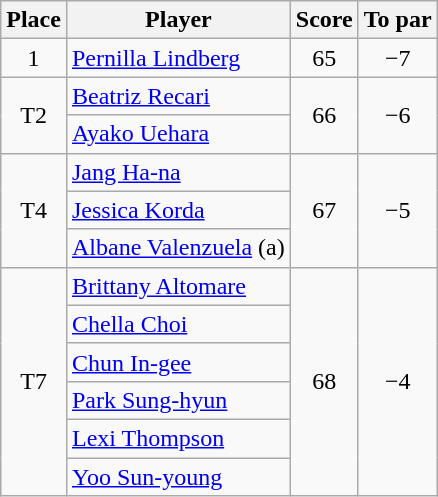<table class="wikitable">
<tr>
<th>Place</th>
<th>Player</th>
<th>Score</th>
<th>To par</th>
</tr>
<tr>
<td align=center>1</td>
<td> <a href='#'>Pernilla Lindberg</a></td>
<td align=center>65</td>
<td align=center>−7</td>
</tr>
<tr>
<td rowspan=2 align=center>T2</td>
<td> <a href='#'>Beatriz Recari</a></td>
<td rowspan=2 align=center>66</td>
<td rowspan=2 align=center>−6</td>
</tr>
<tr>
<td> <a href='#'>Ayako Uehara</a></td>
</tr>
<tr>
<td rowspan=3 align=center>T4</td>
<td> <a href='#'>Jang Ha-na</a></td>
<td rowspan=3 align=center>67</td>
<td rowspan=3 align=center>−5</td>
</tr>
<tr>
<td> <a href='#'>Jessica Korda</a></td>
</tr>
<tr>
<td> <a href='#'>Albane Valenzuela</a> (a)</td>
</tr>
<tr>
<td rowspan=6 align=center>T7</td>
<td> <a href='#'>Brittany Altomare</a></td>
<td rowspan=6 align=center>68</td>
<td rowspan=6 align=center>−4</td>
</tr>
<tr>
<td> <a href='#'>Chella Choi</a></td>
</tr>
<tr>
<td> <a href='#'>Chun In-gee</a></td>
</tr>
<tr>
<td> <a href='#'>Park Sung-hyun</a></td>
</tr>
<tr>
<td> <a href='#'>Lexi Thompson</a></td>
</tr>
<tr>
<td> <a href='#'>Yoo Sun-young</a></td>
</tr>
</table>
